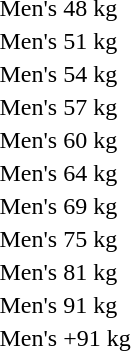<table>
<tr>
<td>Men's 48 kg<br></td>
<td></td>
<td></td>
<td></td>
</tr>
<tr>
<td>Men's 51 kg<br></td>
<td></td>
<td></td>
<td></td>
</tr>
<tr>
<td>Men's 54 kg<br></td>
<td></td>
<td></td>
<td></td>
</tr>
<tr>
<td>Men's 57 kg<br></td>
<td></td>
<td></td>
<td></td>
</tr>
<tr>
<td>Men's 60 kg<br></td>
<td></td>
<td></td>
<td></td>
</tr>
<tr>
<td>Men's 64 kg<br></td>
<td></td>
<td></td>
<td></td>
</tr>
<tr>
<td>Men's 69 kg<br></td>
<td></td>
<td></td>
<td></td>
</tr>
<tr>
<td>Men's 75 kg<br></td>
<td></td>
<td></td>
<td></td>
</tr>
<tr>
<td>Men's 81 kg<br></td>
<td></td>
<td></td>
<td></td>
</tr>
<tr>
<td>Men's 91 kg<br></td>
<td></td>
<td></td>
<td></td>
</tr>
<tr>
<td>Men's +91 kg<br></td>
<td></td>
<td></td>
<td></td>
</tr>
</table>
